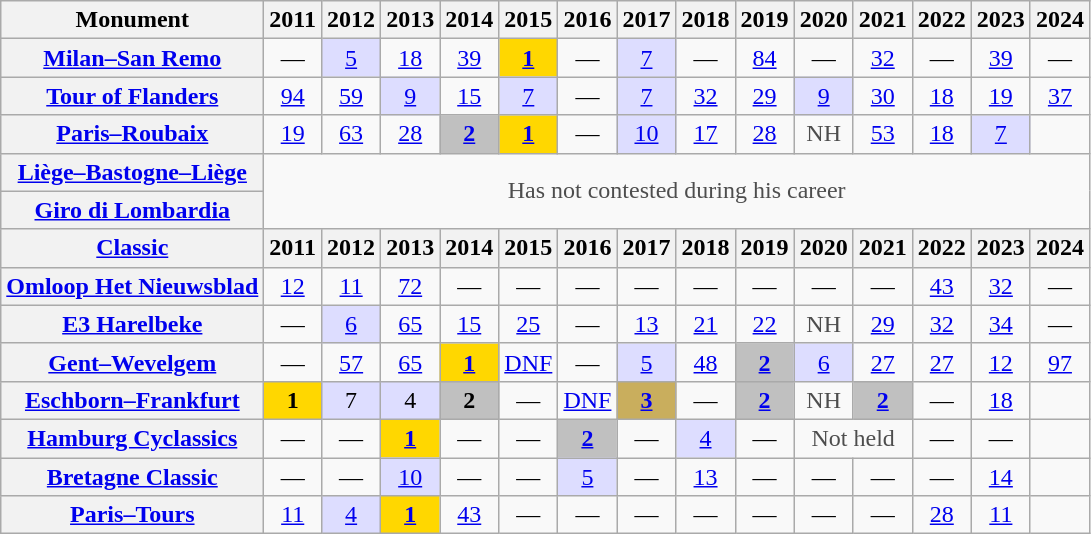<table class="wikitable plainrowheaders">
<tr>
<th>Monument</th>
<th scope="col">2011</th>
<th scope="col">2012</th>
<th scope="col">2013</th>
<th scope="col">2014</th>
<th scope="col">2015</th>
<th scope="col">2016</th>
<th scope="col">2017</th>
<th scope="col">2018</th>
<th scope="col">2019</th>
<th scope="col">2020</th>
<th scope="col">2021</th>
<th scope="col">2022</th>
<th scope="col">2023</th>
<th scope="col">2024</th>
</tr>
<tr style="text-align:center;">
<th scope="row"><a href='#'>Milan–San Remo</a></th>
<td>—</td>
<td style="background:#ddf;"><a href='#'>5</a></td>
<td><a href='#'>18</a></td>
<td><a href='#'>39</a></td>
<td style="background:gold;"><a href='#'><strong>1</strong></a></td>
<td>—</td>
<td style="background:#ddf;"><a href='#'>7</a></td>
<td>—</td>
<td><a href='#'>84</a></td>
<td>—</td>
<td><a href='#'>32</a></td>
<td>—</td>
<td><a href='#'>39</a></td>
<td>—</td>
</tr>
<tr style="text-align:center;">
<th scope="row"><a href='#'>Tour of Flanders</a></th>
<td><a href='#'>94</a></td>
<td><a href='#'>59</a></td>
<td style="background:#ddf;"><a href='#'>9</a></td>
<td><a href='#'>15</a></td>
<td style="background:#ddf;"><a href='#'>7</a></td>
<td>—</td>
<td style="background:#ddf;"><a href='#'>7</a></td>
<td><a href='#'>32</a></td>
<td><a href='#'>29</a></td>
<td style="background:#ddf;"><a href='#'>9</a></td>
<td><a href='#'>30</a></td>
<td><a href='#'>18</a></td>
<td><a href='#'>19</a></td>
<td><a href='#'>37</a></td>
</tr>
<tr style="text-align:center;">
<th scope="row"><a href='#'>Paris–Roubaix</a></th>
<td><a href='#'>19</a></td>
<td><a href='#'>63</a></td>
<td><a href='#'>28</a></td>
<td style="background:#C0C0C0;"><a href='#'><strong>2</strong></a></td>
<td style="background:gold;"><a href='#'><strong>1</strong></a></td>
<td>—</td>
<td style="background:#ddf;"><a href='#'>10</a></td>
<td><a href='#'>17</a></td>
<td><a href='#'>28</a></td>
<td style="color:#4d4d4d;">NH</td>
<td><a href='#'>53</a></td>
<td><a href='#'>18</a></td>
<td style="background:#ddf;"><a href='#'>7</a></td>
<td></td>
</tr>
<tr style="text-align:center;">
<th scope="row"><a href='#'>Liège–Bastogne–Liège</a></th>
<td style="color:#4d4d4d;" colspan=14 rowspan=2>Has not contested during his career</td>
</tr>
<tr style="text-align:center;">
<th scope="row"><a href='#'>Giro di Lombardia</a></th>
</tr>
<tr>
<th><a href='#'>Classic</a></th>
<th scope="col">2011</th>
<th scope="col">2012</th>
<th scope="col">2013</th>
<th scope="col">2014</th>
<th scope="col">2015</th>
<th scope="col">2016</th>
<th scope="col">2017</th>
<th scope="col">2018</th>
<th scope="col">2019</th>
<th scope="col">2020</th>
<th scope="col">2021</th>
<th scope="col">2022</th>
<th scope="col">2023</th>
<th scope="col">2024</th>
</tr>
<tr style="text-align:center;">
<th scope="row"><a href='#'>Omloop Het Nieuwsblad</a></th>
<td><a href='#'>12</a></td>
<td><a href='#'>11</a></td>
<td><a href='#'>72</a></td>
<td>—</td>
<td>—</td>
<td>—</td>
<td>—</td>
<td>—</td>
<td>—</td>
<td>—</td>
<td>—</td>
<td><a href='#'>43</a></td>
<td><a href='#'>32</a></td>
<td>—</td>
</tr>
<tr style="text-align:center;">
<th scope="row"><a href='#'>E3 Harelbeke</a></th>
<td>—</td>
<td style="background:#ddddff;"><a href='#'>6</a></td>
<td><a href='#'>65</a></td>
<td><a href='#'>15</a></td>
<td><a href='#'>25</a></td>
<td>—</td>
<td><a href='#'>13</a></td>
<td><a href='#'>21</a></td>
<td><a href='#'>22</a></td>
<td style="color:#4d4d4d;">NH</td>
<td><a href='#'>29</a></td>
<td><a href='#'>32</a></td>
<td><a href='#'>34</a></td>
<td>—</td>
</tr>
<tr style="text-align:center;">
<th scope="row"><a href='#'>Gent–Wevelgem</a></th>
<td>—</td>
<td><a href='#'>57</a></td>
<td><a href='#'>65</a></td>
<td style="background:gold;"><a href='#'><strong>1</strong></a></td>
<td><a href='#'>DNF</a></td>
<td>—</td>
<td style="background:#ddf;"><a href='#'>5</a></td>
<td><a href='#'>48</a></td>
<td style="background:#C0C0C0;"><a href='#'><strong>2</strong></a></td>
<td style="background:#ddf;"><a href='#'>6</a></td>
<td><a href='#'>27</a></td>
<td><a href='#'>27</a></td>
<td><a href='#'>12</a></td>
<td><a href='#'>97</a></td>
</tr>
<tr style="text-align:center;">
<th scope="row"><a href='#'>Eschborn–Frankfurt</a></th>
<td style="background:gold;"><strong>1</strong></td>
<td style="background:#ddf;">7</td>
<td style="background:#ddf;">4</td>
<td style="background:#C0C0C0;"><strong>2</strong></td>
<td>—</td>
<td><a href='#'>DNF</a></td>
<td style="background:#C9AE5D;"><a href='#'><strong>3</strong></a></td>
<td>—</td>
<td style="background:#C0C0C0;"><a href='#'><strong>2</strong></a></td>
<td style="color:#4d4d4d;">NH</td>
<td style="background:#C0C0C0;"><a href='#'><strong>2</strong></a></td>
<td>—</td>
<td><a href='#'>18</a></td>
<td></td>
</tr>
<tr style="text-align:center;">
<th scope="row"><a href='#'>Hamburg Cyclassics</a></th>
<td>—</td>
<td>—</td>
<td style="background:gold;"><a href='#'><strong>1</strong></a></td>
<td>—</td>
<td>—</td>
<td style="background:#C0C0C0;"><a href='#'><strong>2</strong></a></td>
<td>—</td>
<td style="background:#ddf;"><a href='#'>4</a></td>
<td>—</td>
<td style="color:#4d4d4d;" colspan=2>Not held</td>
<td>—</td>
<td>—</td>
<td></td>
</tr>
<tr style="text-align:center;">
<th scope="row"><a href='#'>Bretagne Classic</a></th>
<td>—</td>
<td>—</td>
<td style="background:#ddf;"><a href='#'>10</a></td>
<td>—</td>
<td>—</td>
<td style="background:#ddf;"><a href='#'>5</a></td>
<td>—</td>
<td><a href='#'>13</a></td>
<td>—</td>
<td>—</td>
<td>—</td>
<td>—</td>
<td><a href='#'>14</a></td>
<td></td>
</tr>
<tr style="text-align:center;">
<th scope="row"><a href='#'>Paris–Tours</a></th>
<td><a href='#'>11</a></td>
<td style="background:#ddf;"><a href='#'>4</a></td>
<td style="background:gold;"><a href='#'><strong>1</strong></a></td>
<td><a href='#'>43</a></td>
<td>—</td>
<td>—</td>
<td>—</td>
<td>—</td>
<td>—</td>
<td>—</td>
<td>—</td>
<td><a href='#'>28</a></td>
<td><a href='#'>11</a></td>
</tr>
</table>
